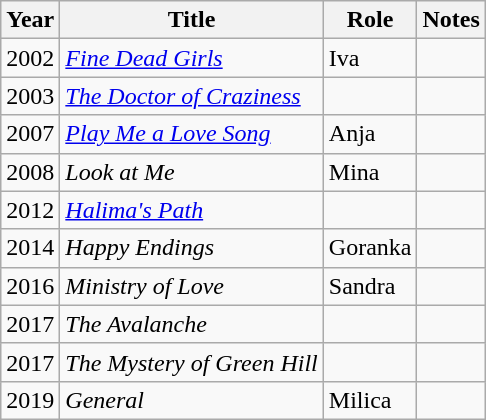<table class="wikitable sortable">
<tr>
<th>Year</th>
<th>Title</th>
<th>Role</th>
<th>Notes</th>
</tr>
<tr>
<td>2002</td>
<td><em><a href='#'>Fine Dead Girls</a></em></td>
<td>Iva</td>
<td></td>
</tr>
<tr>
<td>2003</td>
<td><em><a href='#'>The Doctor of Craziness</a></em></td>
<td></td>
<td></td>
</tr>
<tr>
<td>2007</td>
<td><em><a href='#'>Play Me a Love Song</a></em></td>
<td>Anja</td>
<td></td>
</tr>
<tr>
<td>2008</td>
<td><em>Look at Me </em></td>
<td>Mina</td>
<td></td>
</tr>
<tr>
<td>2012</td>
<td><em><a href='#'>Halima's Path</a></em></td>
<td></td>
<td></td>
</tr>
<tr>
<td>2014</td>
<td><em>Happy Endings</em></td>
<td>Goranka</td>
<td></td>
</tr>
<tr>
<td>2016</td>
<td><em>Ministry of Love</em></td>
<td>Sandra</td>
<td></td>
</tr>
<tr>
<td>2017</td>
<td><em>The Avalanche</em></td>
<td></td>
<td></td>
</tr>
<tr>
<td>2017</td>
<td><em>The Mystery of Green Hill</em></td>
<td></td>
<td></td>
</tr>
<tr>
<td>2019</td>
<td><em>General</em></td>
<td>Milica</td>
<td></td>
</tr>
</table>
